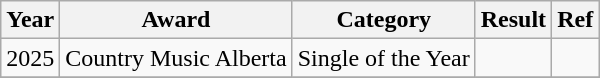<table class="wikitable">
<tr>
<th>Year</th>
<th>Award</th>
<th>Category</th>
<th>Result</th>
<th>Ref</th>
</tr>
<tr>
<td>2025</td>
<td>Country Music Alberta</td>
<td>Single of the Year</td>
<td></td>
<td></td>
</tr>
<tr>
</tr>
</table>
